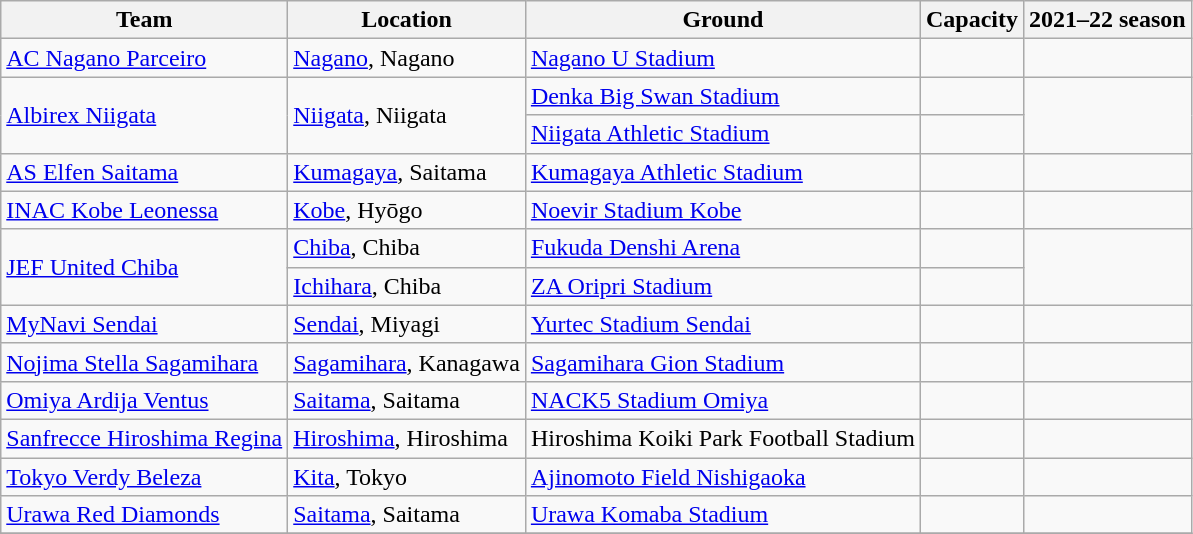<table class="wikitable sortable">
<tr>
<th>Team</th>
<th>Location</th>
<th>Ground</th>
<th>Capacity</th>
<th>2021–22 season</th>
</tr>
<tr>
<td><a href='#'>AC Nagano Parceiro</a></td>
<td><a href='#'>Nagano</a>, Nagano</td>
<td><a href='#'>Nagano U Stadium</a></td>
<td></td>
<td></td>
</tr>
<tr>
<td rowspan=2><a href='#'>Albirex Niigata</a></td>
<td rowspan=2><a href='#'>Niigata</a>, Niigata</td>
<td><a href='#'>Denka Big Swan Stadium</a></td>
<td></td>
<td rowspan=2></td>
</tr>
<tr>
<td><a href='#'>Niigata Athletic Stadium</a></td>
<td></td>
</tr>
<tr>
<td><a href='#'>AS Elfen Saitama</a></td>
<td><a href='#'>Kumagaya</a>, Saitama</td>
<td><a href='#'>Kumagaya Athletic Stadium</a></td>
<td></td>
<td></td>
</tr>
<tr>
<td><a href='#'>INAC Kobe Leonessa</a></td>
<td><a href='#'>Kobe</a>, Hyōgo</td>
<td><a href='#'>Noevir Stadium Kobe</a></td>
<td></td>
<td></td>
</tr>
<tr>
<td rowspan=2><a href='#'>JEF United Chiba</a></td>
<td><a href='#'>Chiba</a>, Chiba</td>
<td><a href='#'>Fukuda Denshi Arena</a></td>
<td></td>
<td rowspan=2></td>
</tr>
<tr>
<td><a href='#'>Ichihara</a>, Chiba</td>
<td><a href='#'>ZA Oripri Stadium</a></td>
<td></td>
</tr>
<tr>
<td><a href='#'>MyNavi Sendai</a></td>
<td><a href='#'>Sendai</a>, Miyagi</td>
<td><a href='#'>Yurtec Stadium Sendai</a></td>
<td></td>
<td></td>
</tr>
<tr>
<td><a href='#'>Nojima Stella Sagamihara</a></td>
<td><a href='#'>Sagamihara</a>, Kanagawa</td>
<td><a href='#'>Sagamihara Gion Stadium</a></td>
<td></td>
<td></td>
</tr>
<tr>
<td><a href='#'>Omiya Ardija Ventus</a></td>
<td><a href='#'>Saitama</a>, Saitama</td>
<td><a href='#'>NACK5 Stadium Omiya</a></td>
<td></td>
<td></td>
</tr>
<tr>
<td><a href='#'>Sanfrecce Hiroshima Regina</a></td>
<td><a href='#'>Hiroshima</a>, Hiroshima</td>
<td>Hiroshima Koiki Park Football Stadium</td>
<td></td>
<td></td>
</tr>
<tr>
<td><a href='#'>Tokyo Verdy Beleza</a></td>
<td><a href='#'>Kita</a>, Tokyo</td>
<td><a href='#'>Ajinomoto Field Nishigaoka</a></td>
<td></td>
<td></td>
</tr>
<tr>
<td><a href='#'>Urawa Red Diamonds</a></td>
<td><a href='#'>Saitama</a>, Saitama</td>
<td><a href='#'>Urawa Komaba Stadium</a></td>
<td></td>
<td></td>
</tr>
<tr>
</tr>
</table>
